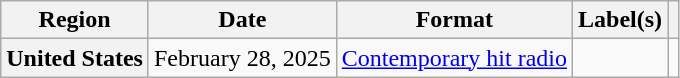<table class="wikitable plainrowheaders">
<tr>
<th scope="col">Region</th>
<th scope="col">Date</th>
<th scope="col">Format</th>
<th scope="col">Label(s)</th>
<th scope="col"></th>
</tr>
<tr>
<th scope="row">United States</th>
<td>February 28, 2025</td>
<td><a href='#'>Contemporary hit radio</a></td>
<td></td>
<td style="text-align:center;"></td>
</tr>
</table>
